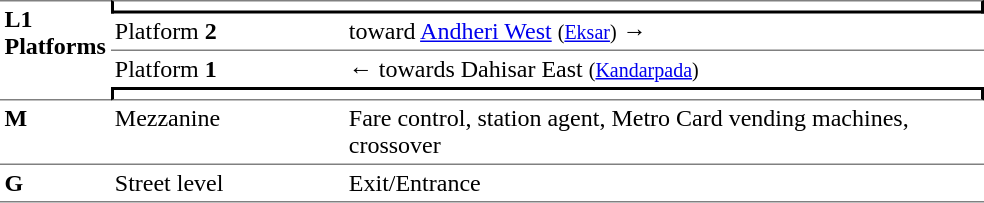<table border=0 cellspacing=0 cellpadding=3>
<tr>
<td style="border-bottom:solid 1px gray;vertical-align:top;border-top:solid 1px gray;" rowspan=4;><strong>L1<br>Platforms</strong></td>
<td style="border-top:solid 1px gray;border-right:solid 2px black;border-left:solid 2px black;border-bottom:solid 2px black;text-align:center;" colspan=2></td>
</tr>
<tr>
<td style="border-bottom:solid 1px gray;" width=150>Platform <span><strong>2</strong></span></td>
<td style="border-bottom:solid 1px gray;" width=390>  toward <a href='#'>Andheri West</a> <small>(<a href='#'>Eksar</a>)</small> →</td>
</tr>
<tr>
<td>Platform <span><strong>1</strong></span></td>
<td>←  towards Dahisar East <small>(<a href='#'>Kandarpada</a>)</small></td>
</tr>
<tr>
<td style="border-top:solid 2px black;border-right:solid 2px black;border-left:solid 2px black;border-bottom:solid 1px gray;text-align:center;" colspan=2></td>
</tr>
<tr>
<td style="vertical-align:top"><strong>M</strong></td>
<td style="vertical-align:top">Mezzanine</td>
<td style="vertical-align:top">Fare control, station agent, Metro Card vending machines, crossover</td>
</tr>
<tr>
<td style="border-bottom:solid 1px gray;border-top:solid 1px gray; vertical-align:top" width=50><strong>G</strong></td>
<td style="border-top:solid 1px gray;border-bottom:solid 1px gray; vertical-align:top" width=100>Street level</td>
<td style="border-top:solid 1px gray;border-bottom:solid 1px gray; vertical-align:top" width=420>Exit/Entrance</td>
</tr>
</table>
